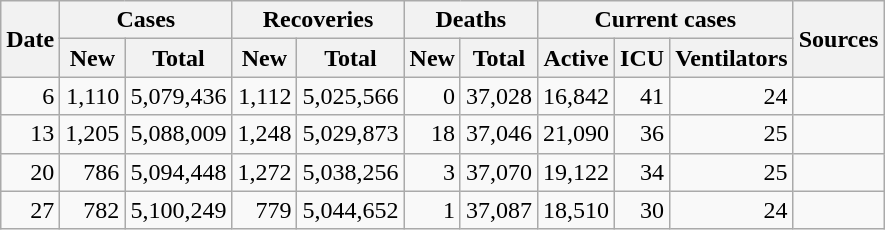<table class="wikitable sortable mw-collapsible mw-collapsed sticky-header-multi sort-under" style="text-align:right;">
<tr>
<th rowspan=2>Date</th>
<th colspan=2>Cases</th>
<th colspan=2>Recoveries</th>
<th colspan=2>Deaths</th>
<th colspan=3>Current cases</th>
<th rowspan=2 class="unsortable">Sources</th>
</tr>
<tr>
<th>New</th>
<th>Total</th>
<th>New</th>
<th>Total</th>
<th>New</th>
<th>Total</th>
<th>Active</th>
<th>ICU</th>
<th>Ventilators</th>
</tr>
<tr>
<td>6</td>
<td>1,110</td>
<td>5,079,436</td>
<td>1,112</td>
<td>5,025,566</td>
<td>0</td>
<td>37,028</td>
<td>16,842</td>
<td>41</td>
<td>24</td>
<td></td>
</tr>
<tr>
<td>13</td>
<td>1,205</td>
<td>5,088,009</td>
<td>1,248</td>
<td>5,029,873</td>
<td>18</td>
<td>37,046</td>
<td>21,090</td>
<td>36</td>
<td>25</td>
<td></td>
</tr>
<tr>
<td>20</td>
<td>786</td>
<td>5,094,448</td>
<td>1,272</td>
<td>5,038,256</td>
<td>3</td>
<td>37,070</td>
<td>19,122</td>
<td>34</td>
<td>25</td>
<td></td>
</tr>
<tr>
<td>27</td>
<td>782</td>
<td>5,100,249</td>
<td>779</td>
<td>5,044,652</td>
<td>1</td>
<td>37,087</td>
<td>18,510</td>
<td>30</td>
<td>24</td>
<td></td>
</tr>
</table>
